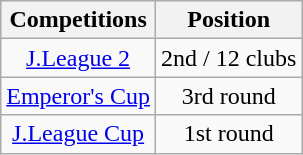<table class="wikitable" style="text-align:center;">
<tr>
<th>Competitions</th>
<th>Position</th>
</tr>
<tr>
<td><a href='#'>J.League 2</a></td>
<td>2nd / 12 clubs</td>
</tr>
<tr>
<td><a href='#'>Emperor's Cup</a></td>
<td>3rd round</td>
</tr>
<tr>
<td><a href='#'>J.League Cup</a></td>
<td>1st round</td>
</tr>
</table>
